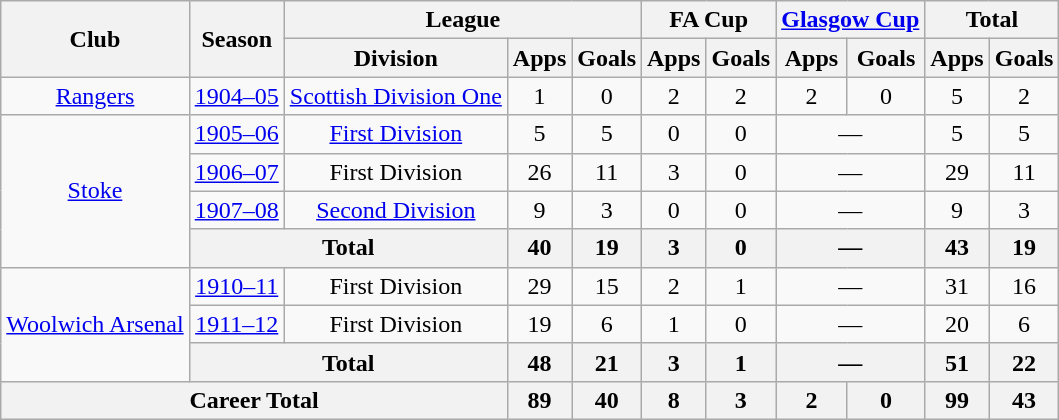<table class="wikitable" style="text-align: center;">
<tr>
<th rowspan="2">Club</th>
<th rowspan="2">Season</th>
<th colspan="3">League</th>
<th colspan="2">FA Cup</th>
<th colspan="2"><a href='#'>Glasgow Cup</a></th>
<th colspan="2">Total</th>
</tr>
<tr>
<th>Division</th>
<th>Apps</th>
<th>Goals</th>
<th>Apps</th>
<th>Goals</th>
<th>Apps</th>
<th>Goals</th>
<th>Apps</th>
<th>Goals</th>
</tr>
<tr>
<td><a href='#'>Rangers</a></td>
<td><a href='#'>1904–05</a></td>
<td><a href='#'>Scottish Division One</a></td>
<td>1</td>
<td>0</td>
<td>2</td>
<td>2</td>
<td>2</td>
<td>0</td>
<td>5</td>
<td>2</td>
</tr>
<tr>
<td rowspan="4"><a href='#'>Stoke</a></td>
<td><a href='#'>1905–06</a></td>
<td><a href='#'>First Division</a></td>
<td>5</td>
<td>5</td>
<td>0</td>
<td>0</td>
<td colspan="2">—</td>
<td>5</td>
<td>5</td>
</tr>
<tr>
<td><a href='#'>1906–07</a></td>
<td>First Division</td>
<td>26</td>
<td>11</td>
<td>3</td>
<td>0</td>
<td colspan="2">—</td>
<td>29</td>
<td>11</td>
</tr>
<tr>
<td><a href='#'>1907–08</a></td>
<td><a href='#'>Second Division</a></td>
<td>9</td>
<td>3</td>
<td>0</td>
<td>0</td>
<td colspan="2">—</td>
<td>9</td>
<td>3</td>
</tr>
<tr>
<th colspan=2>Total</th>
<th>40</th>
<th>19</th>
<th>3</th>
<th>0</th>
<th colspan="2">—</th>
<th>43</th>
<th>19</th>
</tr>
<tr>
<td rowspan="3"><a href='#'>Woolwich Arsenal</a></td>
<td><a href='#'>1910–11</a></td>
<td>First Division</td>
<td>29</td>
<td>15</td>
<td>2</td>
<td>1</td>
<td colspan="2">—</td>
<td>31</td>
<td>16</td>
</tr>
<tr>
<td><a href='#'>1911–12</a></td>
<td>First Division</td>
<td>19</td>
<td>6</td>
<td>1</td>
<td>0</td>
<td colspan="2">—</td>
<td>20</td>
<td>6</td>
</tr>
<tr>
<th colspan=2>Total</th>
<th>48</th>
<th>21</th>
<th>3</th>
<th>1</th>
<th colspan="2">—</th>
<th>51</th>
<th>22</th>
</tr>
<tr>
<th colspan="3">Career Total</th>
<th>89</th>
<th>40</th>
<th>8</th>
<th>3</th>
<th>2</th>
<th>0</th>
<th>99</th>
<th>43</th>
</tr>
</table>
